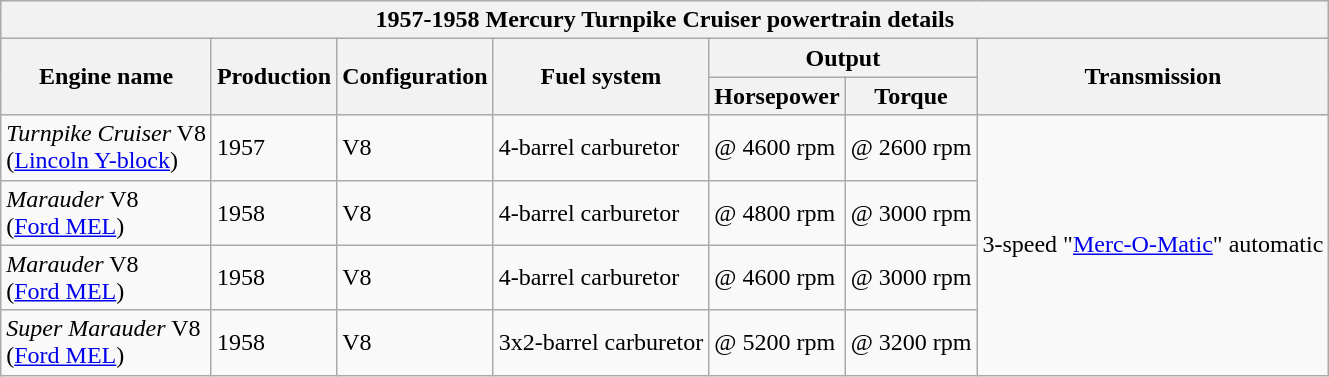<table class="wikitable">
<tr>
<th colspan="7">1957-1958 Mercury Turnpike Cruiser powertrain details</th>
</tr>
<tr>
<th rowspan="2">Engine name</th>
<th rowspan="2">Production</th>
<th rowspan="2">Configuration</th>
<th rowspan="2">Fuel system</th>
<th colspan="2">Output</th>
<th rowspan="2">Transmission</th>
</tr>
<tr>
<th>Horsepower</th>
<th>Torque</th>
</tr>
<tr>
<td><em>Turnpike Cruiser</em> V8<br>(<a href='#'>Lincoln Y-block</a>)</td>
<td>1957</td>
<td> V8</td>
<td>4-barrel carburetor</td>
<td> @ 4600 rpm</td>
<td> @ 2600 rpm</td>
<td rowspan="4">3-speed "<a href='#'>Merc-O-Matic</a>" automatic<br></td>
</tr>
<tr>
<td><em>Marauder</em> V8<br>(<a href='#'>Ford MEL</a>)</td>
<td>1958</td>
<td> V8</td>
<td>4-barrel carburetor</td>
<td> @ 4800 rpm</td>
<td> @ 3000 rpm</td>
</tr>
<tr>
<td><em>Marauder</em> V8<br>(<a href='#'>Ford MEL</a>)</td>
<td>1958</td>
<td> V8</td>
<td>4-barrel carburetor</td>
<td> @ 4600 rpm</td>
<td> @ 3000 rpm</td>
</tr>
<tr>
<td><em>Super Marauder</em> V8<br>(<a href='#'>Ford MEL</a>)</td>
<td>1958</td>
<td> V8</td>
<td>3x2-barrel carburetor</td>
<td> @ 5200 rpm</td>
<td> @ 3200 rpm</td>
</tr>
</table>
